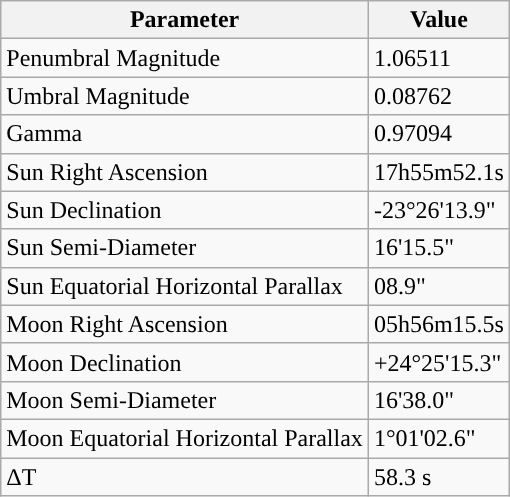<table class="wikitable">
<tr>
<th>Parameter</th>
<th>Value</th>
</tr>
<tr>
<td>Penumbral Magnitude</td>
<td>1.06511</td>
</tr>
<tr>
<td>Umbral Magnitude</td>
<td>0.08762</td>
</tr>
<tr>
<td>Gamma</td>
<td>0.97094</td>
</tr>
<tr>
<td>Sun Right Ascension</td>
<td>17h55m52.1s</td>
</tr>
<tr>
<td>Sun Declination</td>
<td>-23°26'13.9"</td>
</tr>
<tr>
<td>Sun Semi-Diameter</td>
<td>16'15.5"</td>
</tr>
<tr>
<td>Sun Equatorial Horizontal Parallax</td>
<td>08.9"</td>
</tr>
<tr>
<td>Moon Right Ascension</td>
<td>05h56m15.5s</td>
</tr>
<tr>
<td>Moon Declination</td>
<td>+24°25'15.3"</td>
</tr>
<tr>
<td>Moon Semi-Diameter</td>
<td>16'38.0"</td>
</tr>
<tr>
<td>Moon Equatorial Horizontal Parallax</td>
<td>1°01'02.6"</td>
</tr>
<tr>
<td>ΔT</td>
<td>58.3 s</td>
</tr>
</table>
